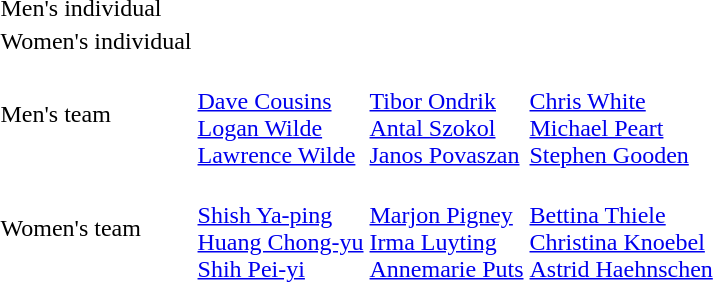<table>
<tr>
<td>Men's individual</td>
<td></td>
<td></td>
<td></td>
</tr>
<tr>
<td>Women's individual</td>
<td></td>
<td></td>
<td></td>
</tr>
<tr>
<td>Men's team</td>
<td> <br> <a href='#'>Dave Cousins</a> <br> <a href='#'>Logan Wilde</a> <br> <a href='#'>Lawrence Wilde</a></td>
<td> <br> <a href='#'>Tibor Ondrik</a> <br> <a href='#'>Antal Szokol</a> <br> <a href='#'>Janos Povaszan</a></td>
<td> <br> <a href='#'>Chris White</a> <br> <a href='#'>Michael Peart</a> <br> <a href='#'>Stephen Gooden</a></td>
</tr>
<tr>
<td>Women's team</td>
<td> <br> <a href='#'>Shish Ya-ping</a> <br> <a href='#'>Huang Chong-yu</a> <br> <a href='#'>Shih Pei-yi</a></td>
<td> <br> <a href='#'>Marjon Pigney</a> <br> <a href='#'>Irma Luyting</a> <br> <a href='#'>Annemarie Puts</a></td>
<td> <br> <a href='#'>Bettina Thiele</a> <br> <a href='#'>Christina Knoebel</a> <br> <a href='#'>Astrid Haehnschen</a></td>
</tr>
<tr>
</tr>
</table>
